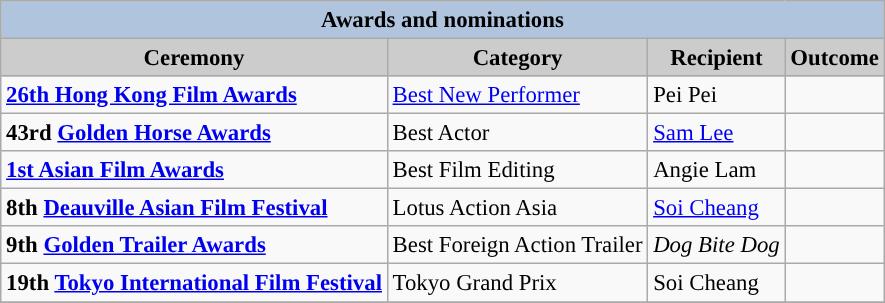<table class="wikitable" style="font-size:95%;" ;>
<tr style="background:#ccc; text-align:center;">
<th colspan="4" style="background: LightSteelBlue;">Awards and nominations</th>
</tr>
<tr style="background:#ccc; text-align:center;">
<th style="background:#ccc">Ceremony</th>
<th style="background:#ccc">Category</th>
<th style="background:#ccc">Recipient</th>
<th style="background:#ccc">Outcome</th>
</tr>
<tr>
<td><strong><a href='#'>26th Hong Kong Film Awards</a></strong></td>
<td><a href='#'>Best New Performer</a></td>
<td>Pei Pei</td>
<td></td>
</tr>
<tr>
<td><strong>43rd <a href='#'>Golden Horse Awards</a></strong></td>
<td>Best Actor</td>
<td><a href='#'>Sam Lee</a></td>
<td></td>
</tr>
<tr>
<td><strong><a href='#'>1st Asian Film Awards</a></strong></td>
<td>Best Film Editing</td>
<td>Angie Lam</td>
<td></td>
</tr>
<tr>
<td><strong>8th <a href='#'>Deauville Asian Film Festival</a></strong></td>
<td>Lotus Action Asia</td>
<td><a href='#'>Soi Cheang</a></td>
<td></td>
</tr>
<tr>
<td><strong>9th <a href='#'>Golden Trailer Awards</a></strong></td>
<td>Best Foreign Action Trailer</td>
<td><em>Dog Bite Dog</em></td>
<td></td>
</tr>
<tr>
<td><strong>19th <a href='#'>Tokyo International Film Festival</a></strong></td>
<td>Tokyo Grand Prix</td>
<td>Soi Cheang</td>
<td></td>
</tr>
<tr>
</tr>
</table>
